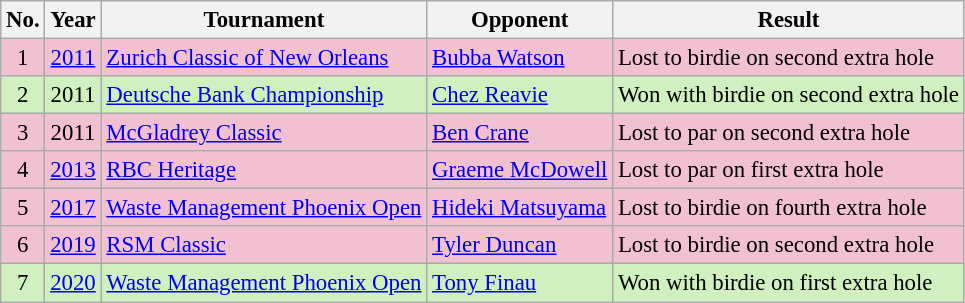<table class="wikitable" style="font-size:95%;">
<tr>
<th>No.</th>
<th>Year</th>
<th>Tournament</th>
<th>Opponent</th>
<th>Result</th>
</tr>
<tr style="background:#F2C1D1;">
<td align=center>1</td>
<td align=center><a href='#'>2011</a></td>
<td><a href='#'>Zurich Classic of New Orleans</a></td>
<td> <a href='#'>Bubba Watson</a></td>
<td>Lost to birdie on second extra hole</td>
</tr>
<tr style="background:#D0F0C0;">
<td align=center>2</td>
<td align=center>2011</td>
<td><a href='#'>Deutsche Bank Championship</a></td>
<td> <a href='#'>Chez Reavie</a></td>
<td>Won with birdie on second extra hole</td>
</tr>
<tr style="background:#F2C1D1;">
<td align=center>3</td>
<td align=center>2011</td>
<td><a href='#'>McGladrey Classic</a></td>
<td> <a href='#'>Ben Crane</a></td>
<td>Lost to par on second extra hole</td>
</tr>
<tr style="background:#F2C1D1;">
<td align=center>4</td>
<td align=center><a href='#'>2013</a></td>
<td><a href='#'>RBC Heritage</a></td>
<td> <a href='#'>Graeme McDowell</a></td>
<td>Lost to par on first extra hole</td>
</tr>
<tr style="background:#F2C1D1;">
<td align=center>5</td>
<td align=center><a href='#'>2017</a></td>
<td><a href='#'>Waste Management Phoenix Open</a></td>
<td> <a href='#'>Hideki Matsuyama</a></td>
<td>Lost to birdie on fourth extra hole</td>
</tr>
<tr style="background:#F2C1D1;">
<td align=center>6</td>
<td align=center><a href='#'>2019</a></td>
<td><a href='#'>RSM Classic</a></td>
<td> <a href='#'>Tyler Duncan</a></td>
<td>Lost to birdie on second extra hole</td>
</tr>
<tr style="background:#D0F0C0;">
<td align=center>7</td>
<td align=center><a href='#'>2020</a></td>
<td><a href='#'>Waste Management Phoenix Open</a></td>
<td> <a href='#'>Tony Finau</a></td>
<td>Won with birdie on first extra hole</td>
</tr>
</table>
